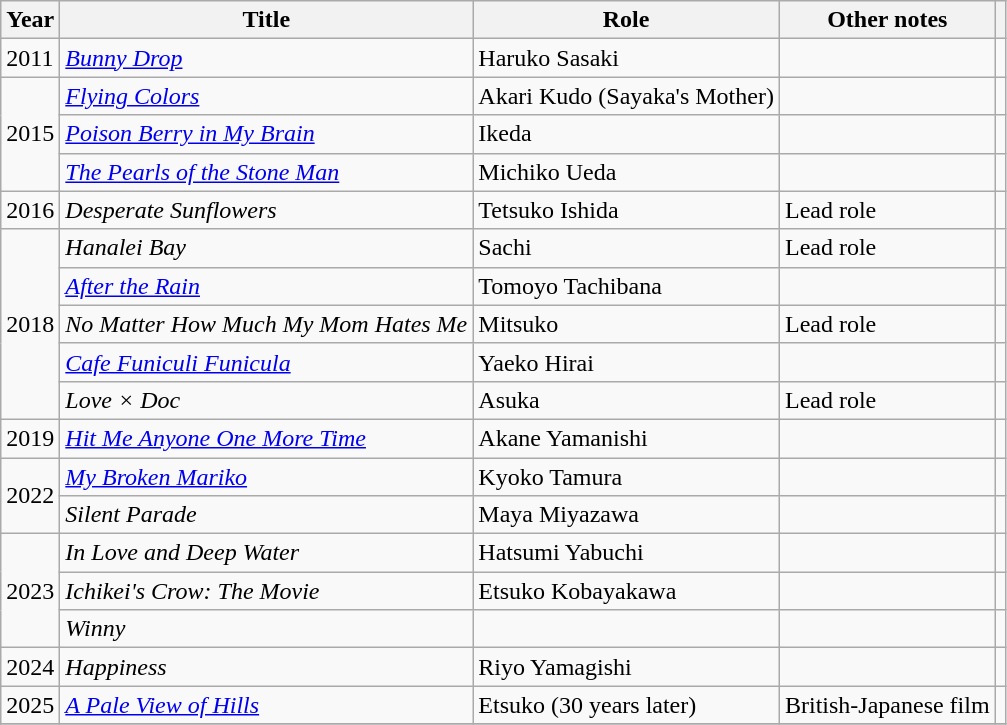<table class="wikitable">
<tr>
<th>Year</th>
<th>Title</th>
<th>Role</th>
<th>Other notes</th>
<th></th>
</tr>
<tr>
<td>2011</td>
<td><em><a href='#'>Bunny Drop</a></em></td>
<td>Haruko Sasaki</td>
<td></td>
<td></td>
</tr>
<tr>
<td rowspan="3">2015</td>
<td><em><a href='#'>Flying Colors</a></em></td>
<td>Akari Kudo (Sayaka's Mother)</td>
<td></td>
<td></td>
</tr>
<tr>
<td><em><a href='#'>Poison Berry in My Brain</a></em></td>
<td>Ikeda</td>
<td></td>
<td></td>
</tr>
<tr>
<td><em><a href='#'>The Pearls of the Stone Man</a></em></td>
<td>Michiko Ueda</td>
<td></td>
<td></td>
</tr>
<tr>
<td>2016</td>
<td><em>Desperate Sunflowers</em></td>
<td>Tetsuko Ishida</td>
<td>Lead role</td>
<td></td>
</tr>
<tr>
<td rowspan="5">2018</td>
<td><em>Hanalei Bay</em></td>
<td>Sachi</td>
<td>Lead role</td>
<td></td>
</tr>
<tr>
<td><em><a href='#'>After the Rain</a></em></td>
<td>Tomoyo Tachibana</td>
<td></td>
<td></td>
</tr>
<tr>
<td><em>No Matter How Much My Mom Hates Me</em></td>
<td>Mitsuko</td>
<td>Lead role</td>
<td></td>
</tr>
<tr>
<td><em><a href='#'>Cafe Funiculi Funicula</a></em></td>
<td>Yaeko Hirai</td>
<td></td>
<td></td>
</tr>
<tr>
<td><em>Love × Doc</em></td>
<td>Asuka</td>
<td>Lead role</td>
<td></td>
</tr>
<tr>
<td>2019</td>
<td><em><a href='#'>Hit Me Anyone One More Time</a></em></td>
<td>Akane Yamanishi</td>
<td></td>
<td></td>
</tr>
<tr>
<td rowspan="2">2022</td>
<td><em><a href='#'>My Broken Mariko</a></em></td>
<td>Kyoko Tamura</td>
<td></td>
<td></td>
</tr>
<tr>
<td><em>Silent Parade</em></td>
<td>Maya Miyazawa</td>
<td></td>
<td></td>
</tr>
<tr>
<td rowspan=3>2023</td>
<td><em>In Love and Deep Water</em></td>
<td>Hatsumi Yabuchi</td>
<td></td>
<td></td>
</tr>
<tr>
<td><em>Ichikei's Crow: The Movie</em></td>
<td>Etsuko Kobayakawa</td>
<td></td>
<td></td>
</tr>
<tr>
<td><em>Winny</em></td>
<td></td>
<td></td>
<td></td>
</tr>
<tr>
<td>2024</td>
<td><em>Happiness</em></td>
<td>Riyo Yamagishi</td>
<td></td>
<td></td>
</tr>
<tr>
<td>2025</td>
<td><em><a href='#'>A Pale View of Hills</a></em></td>
<td>Etsuko (30 years later)</td>
<td>British-Japanese film</td>
<td></td>
</tr>
<tr>
</tr>
</table>
